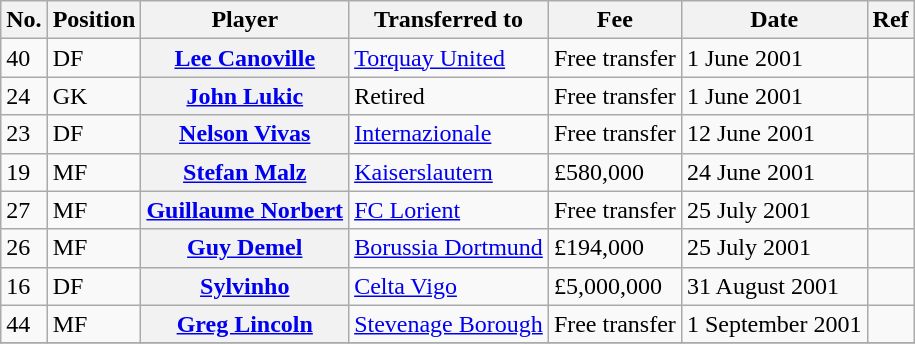<table class="wikitable plainrowheaders" style="text-align:center; text-align:left">
<tr>
<th scope="col">No.</th>
<th scope="col">Position</th>
<th scope="col">Player</th>
<th scope="col">Transferred to</th>
<th scope="col">Fee</th>
<th scope="col">Date</th>
<th scope="col">Ref</th>
</tr>
<tr>
<td>40</td>
<td>DF</td>
<th scope="row"><a href='#'>Lee Canoville</a></th>
<td><a href='#'>Torquay United</a></td>
<td>Free transfer</td>
<td>1 June 2001</td>
<td></td>
</tr>
<tr>
<td>24</td>
<td>GK</td>
<th scope="row"><a href='#'>John Lukic</a></th>
<td>Retired</td>
<td>Free transfer</td>
<td>1 June 2001</td>
<td></td>
</tr>
<tr>
<td>23</td>
<td>DF</td>
<th scope="row"><a href='#'>Nelson Vivas</a></th>
<td><a href='#'>Internazionale</a></td>
<td>Free transfer</td>
<td>12 June 2001</td>
<td></td>
</tr>
<tr>
<td>19</td>
<td>MF</td>
<th scope="row"><a href='#'>Stefan Malz</a></th>
<td><a href='#'>Kaiserslautern</a></td>
<td>£580,000</td>
<td>24 June 2001</td>
<td></td>
</tr>
<tr>
<td>27</td>
<td>MF</td>
<th scope="row"><a href='#'>Guillaume Norbert</a></th>
<td><a href='#'>FC Lorient</a></td>
<td>Free transfer</td>
<td>25 July 2001</td>
<td></td>
</tr>
<tr>
<td>26</td>
<td>MF</td>
<th scope="row"><a href='#'>Guy Demel</a></th>
<td><a href='#'>Borussia Dortmund</a></td>
<td>£194,000</td>
<td>25 July 2001</td>
<td></td>
</tr>
<tr>
<td>16</td>
<td>DF</td>
<th scope="row"><a href='#'>Sylvinho</a></th>
<td><a href='#'>Celta Vigo</a></td>
<td>£5,000,000</td>
<td>31 August 2001</td>
<td></td>
</tr>
<tr>
<td>44</td>
<td>MF</td>
<th scope="row"><a href='#'>Greg Lincoln</a></th>
<td><a href='#'>Stevenage Borough</a></td>
<td>Free transfer</td>
<td>1 September 2001</td>
<td></td>
</tr>
<tr>
</tr>
</table>
